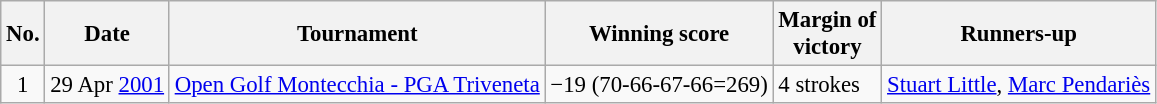<table class="wikitable" style="font-size:95%;">
<tr>
<th>No.</th>
<th>Date</th>
<th>Tournament</th>
<th>Winning score</th>
<th>Margin of<br>victory</th>
<th>Runners-up</th>
</tr>
<tr>
<td align=center>1</td>
<td align=right>29 Apr <a href='#'>2001</a></td>
<td><a href='#'>Open Golf Montecchia - PGA Triveneta</a></td>
<td>−19 (70-66-67-66=269)</td>
<td>4 strokes</td>
<td> <a href='#'>Stuart Little</a>,  <a href='#'>Marc Pendariès</a></td>
</tr>
</table>
